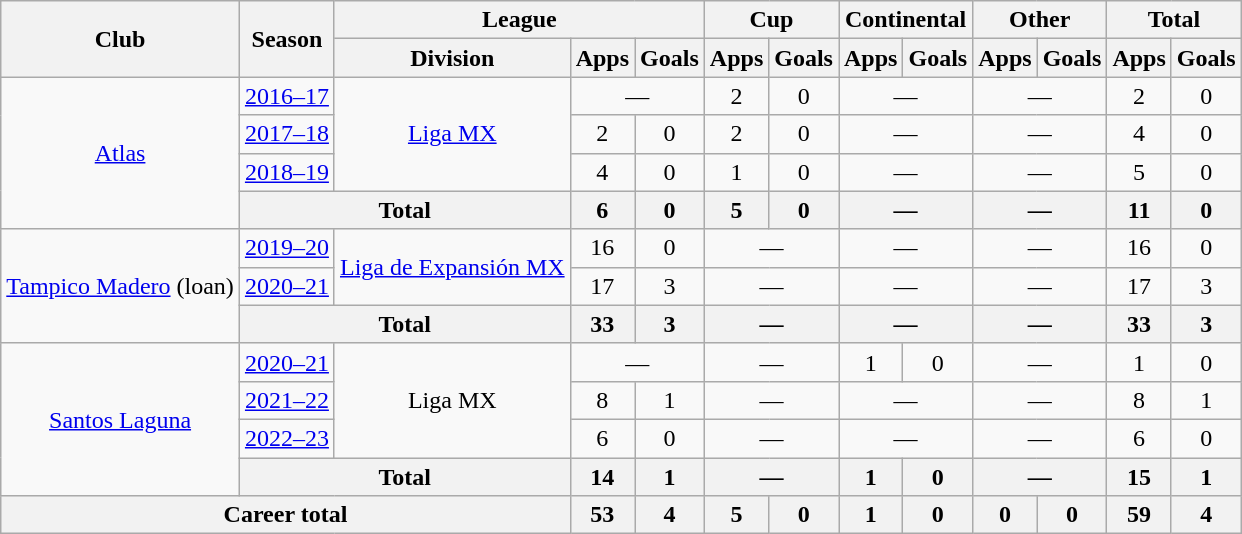<table class="wikitable" style="text-align:center">
<tr>
<th rowspan="2">Club</th>
<th rowspan="2">Season</th>
<th colspan="3">League</th>
<th colspan="2">Cup</th>
<th colspan="2">Continental</th>
<th colspan="2">Other</th>
<th colspan="2">Total</th>
</tr>
<tr>
<th>Division</th>
<th>Apps</th>
<th>Goals</th>
<th>Apps</th>
<th>Goals</th>
<th>Apps</th>
<th>Goals</th>
<th>Apps</th>
<th>Goals</th>
<th>Apps</th>
<th>Goals</th>
</tr>
<tr>
<td rowspan="4"><a href='#'>Atlas</a></td>
<td><a href='#'>2016–17</a></td>
<td rowspan="3"><a href='#'>Liga MX</a></td>
<td colspan="2">—</td>
<td>2</td>
<td>0</td>
<td colspan="2">—</td>
<td colspan="2">—</td>
<td>2</td>
<td>0</td>
</tr>
<tr>
<td><a href='#'>2017–18</a></td>
<td>2</td>
<td>0</td>
<td>2</td>
<td>0</td>
<td colspan="2">—</td>
<td colspan="2">—</td>
<td>4</td>
<td>0</td>
</tr>
<tr>
<td><a href='#'>2018–19</a></td>
<td>4</td>
<td>0</td>
<td>1</td>
<td>0</td>
<td colspan="2">—</td>
<td colspan="2">—</td>
<td>5</td>
<td>0</td>
</tr>
<tr>
<th colspan="2">Total</th>
<th>6</th>
<th>0</th>
<th>5</th>
<th>0</th>
<th colspan="2">—</th>
<th colspan="2">—</th>
<th>11</th>
<th>0</th>
</tr>
<tr>
<td rowspan="3"><a href='#'>Tampico Madero</a> (loan)</td>
<td><a href='#'>2019–20</a></td>
<td rowspan="2"><a href='#'>Liga de Expansión MX</a></td>
<td>16</td>
<td>0</td>
<td colspan="2">—</td>
<td colspan="2">—</td>
<td colspan="2">—</td>
<td>16</td>
<td>0</td>
</tr>
<tr>
<td><a href='#'>2020–21</a></td>
<td>17</td>
<td>3</td>
<td colspan="2">—</td>
<td colspan="2">—</td>
<td colspan="2">—</td>
<td>17</td>
<td>3</td>
</tr>
<tr>
<th colspan="2">Total</th>
<th>33</th>
<th>3</th>
<th colspan="2">—</th>
<th colspan="2">—</th>
<th colspan="2">—</th>
<th>33</th>
<th>3</th>
</tr>
<tr>
<td rowspan="4"><a href='#'>Santos Laguna</a></td>
<td><a href='#'>2020–21</a></td>
<td rowspan="3">Liga MX</td>
<td colspan="2">—</td>
<td colspan="2">—</td>
<td>1</td>
<td>0</td>
<td colspan="2">—</td>
<td>1</td>
<td>0</td>
</tr>
<tr>
<td><a href='#'>2021–22</a></td>
<td>8</td>
<td>1</td>
<td colspan="2">—</td>
<td colspan="2">—</td>
<td colspan="2">—</td>
<td>8</td>
<td>1</td>
</tr>
<tr>
<td><a href='#'>2022–23</a></td>
<td>6</td>
<td>0</td>
<td colspan="2">—</td>
<td colspan="2">—</td>
<td colspan="2">—</td>
<td>6</td>
<td>0</td>
</tr>
<tr>
<th colspan="2">Total</th>
<th>14</th>
<th>1</th>
<th colspan="2">—</th>
<th>1</th>
<th>0</th>
<th colspan="2">—</th>
<th>15</th>
<th>1</th>
</tr>
<tr>
<th colspan="3">Career total</th>
<th>53</th>
<th>4</th>
<th>5</th>
<th>0</th>
<th>1</th>
<th>0</th>
<th>0</th>
<th>0</th>
<th>59</th>
<th>4</th>
</tr>
</table>
